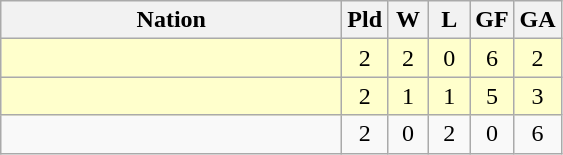<table class=wikitable style="text-align:center">
<tr>
<th width=220]]>Nation</th>
<th width=20]]>Pld</th>
<th width=20>W</th>
<th width=20]]>L</th>
<th width=20]]>GF</th>
<th width=20]]>GA</th>
</tr>
<tr bgcolor=#ffffcc>
<td align=left></td>
<td>2</td>
<td>2</td>
<td>0</td>
<td>6</td>
<td>2</td>
</tr>
<tr bgcolor=#ffffcc>
<td align=left></td>
<td>2</td>
<td>1</td>
<td>1</td>
<td>5</td>
<td>3</td>
</tr>
<tr>
<td align=left></td>
<td>2</td>
<td>0</td>
<td>2</td>
<td>0</td>
<td>6</td>
</tr>
</table>
